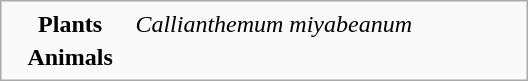<table class="infobox" style="width:22em">
<tr>
<th>Plants</th>
<td><em>Callianthemum miyabeanum</em></td>
</tr>
<tr>
<th>Animals</th>
<td></td>
</tr>
</table>
